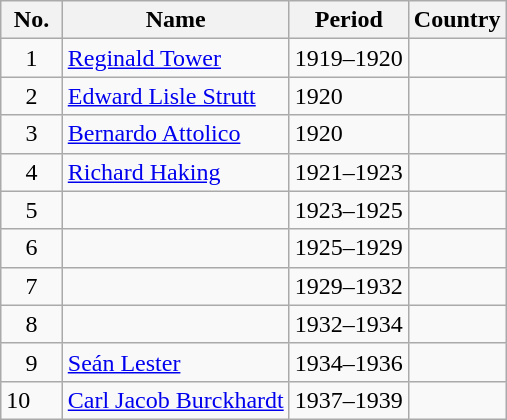<table class="wikitable">
<tr>
<th>No.</th>
<th>Name</th>
<th>Period</th>
<th>Country</th>
</tr>
<tr>
<td style="text-align: right; padding: 0 1em;">1</td>
<td><a href='#'>Reginald Tower</a></td>
<td>1919–1920</td>
<td></td>
</tr>
<tr>
<td style="text-align: right; padding: 0 1em;">2</td>
<td><a href='#'>Edward Lisle Strutt</a></td>
<td>1920</td>
<td></td>
</tr>
<tr>
<td style="text-align: right; padding: 0 1em;">3</td>
<td><a href='#'>Bernardo Attolico</a></td>
<td>1920</td>
<td></td>
</tr>
<tr>
<td style="text-align: right; padding: 0 1em;">4</td>
<td><a href='#'>Richard Haking</a></td>
<td>1921–1923</td>
<td></td>
</tr>
<tr>
<td style="text-align: right; padding: 0 1em;">5</td>
<td></td>
<td>1923–1925</td>
<td></td>
</tr>
<tr>
<td style="text-align: right; padding: 0 1em;">6</td>
<td></td>
<td>1925–1929</td>
<td></td>
</tr>
<tr>
<td style="text-align: right; padding: 0 1em;">7</td>
<td></td>
<td>1929–1932</td>
<td></td>
</tr>
<tr>
<td style="text-align: right; padding: 0 1em;">8</td>
<td></td>
<td>1932–1934</td>
<td></td>
</tr>
<tr>
<td style="text-align: right; padding: 0 1em;">9</td>
<td><a href='#'>Seán Lester</a></td>
<td>1934–1936</td>
<td></td>
</tr>
<tr>
<td>10</td>
<td><a href='#'>Carl Jacob Burckhardt</a></td>
<td>1937–1939</td>
<td></td>
</tr>
</table>
